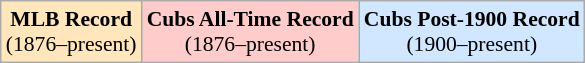<table class="wikitable" style="font-size:90%">
<tr>
<td align="center" bgcolor="#FFE6BD"><strong>MLB Record</strong><br>(1876–present)</td>
<td align="center" bgcolor="#FFCCCC"><strong>Cubs All-Time Record</strong><br>(1876–present)</td>
<td align="center" bgcolor="#D0E7FF"><strong>Cubs Post-1900 Record</strong><br>(1900–present)</td>
</tr>
</table>
